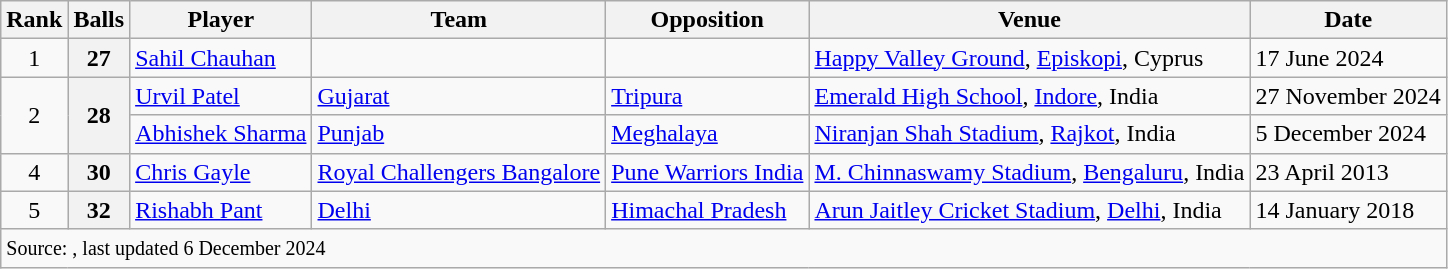<table class="wikitable sortable">
<tr>
<th scope="col">Rank</th>
<th scope="col">Balls</th>
<th scope="col">Player</th>
<th scope="col">Team</th>
<th scope="col">Opposition</th>
<th scope="col">Venue</th>
<th scope="col">Date</th>
</tr>
<tr>
<td align=center>1</td>
<th>27</th>
<td> <a href='#'>Sahil Chauhan</a></td>
<td></td>
<td></td>
<td><a href='#'>Happy Valley Ground</a>, <a href='#'>Episkopi</a>, Cyprus</td>
<td>17 June 2024</td>
</tr>
<tr>
<td align=center rowspan=2>2</td>
<th rowspan=2>28</th>
<td> <a href='#'>Urvil Patel</a></td>
<td><a href='#'>Gujarat</a></td>
<td><a href='#'>Tripura</a></td>
<td><a href='#'>Emerald High School</a>, <a href='#'>Indore</a>, India</td>
<td>27 November 2024</td>
</tr>
<tr>
<td> <a href='#'>Abhishek Sharma</a></td>
<td><a href='#'>Punjab</a></td>
<td><a href='#'>Meghalaya</a></td>
<td><a href='#'>Niranjan Shah Stadium</a>, <a href='#'>Rajkot</a>, India</td>
<td>5 December 2024</td>
</tr>
<tr>
<td align=center>4</td>
<th>30</th>
<td> <a href='#'>Chris Gayle</a></td>
<td><a href='#'>Royal Challengers Bangalore</a></td>
<td><a href='#'>Pune Warriors India</a></td>
<td><a href='#'>M. Chinnaswamy Stadium</a>, <a href='#'>Bengaluru</a>, India</td>
<td>23 April 2013</td>
</tr>
<tr>
<td align=center>5</td>
<th>32</th>
<td> <a href='#'>Rishabh Pant</a></td>
<td><a href='#'>Delhi</a></td>
<td><a href='#'>Himachal Pradesh</a></td>
<td><a href='#'>Arun Jaitley Cricket Stadium</a>, <a href='#'>Delhi</a>, India</td>
<td>14 January 2018</td>
</tr>
<tr>
<td colspan="7"><small>Source: , last updated 6 December 2024</small></td>
</tr>
</table>
